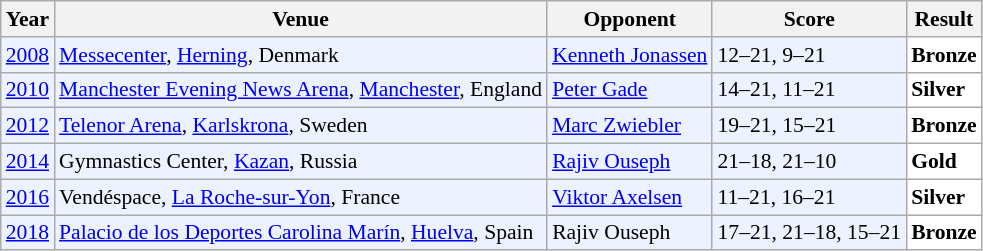<table class="sortable wikitable" style="font-size: 90%;">
<tr>
<th>Year</th>
<th>Venue</th>
<th>Opponent</th>
<th>Score</th>
<th>Result</th>
</tr>
<tr style="background:#ECF2FF">
<td align="center"><a href='#'>2008</a></td>
<td align="left"><a href='#'>Messecenter</a>, <a href='#'>Herning</a>, Denmark</td>
<td align="left"> <a href='#'>Kenneth Jonassen</a></td>
<td align="left">12–21, 9–21</td>
<td style="text-align:left; background:white"> <strong>Bronze</strong></td>
</tr>
<tr style="background:#ECF2FF">
<td align="center"><a href='#'>2010</a></td>
<td align="left"><a href='#'>Manchester Evening News Arena</a>, <a href='#'>Manchester</a>, England</td>
<td align="left"> <a href='#'>Peter Gade</a></td>
<td align="left">14–21, 11–21</td>
<td style="text-align:left; background:white"> <strong>Silver</strong></td>
</tr>
<tr style="background:#ECF2FF">
<td align="center"><a href='#'>2012</a></td>
<td align="left"><a href='#'>Telenor Arena</a>, <a href='#'>Karlskrona</a>, Sweden</td>
<td align="left"> <a href='#'>Marc Zwiebler</a></td>
<td align="left">19–21, 15–21</td>
<td style="text-align:left; background:white"> <strong>Bronze</strong></td>
</tr>
<tr style="background:#ECF2FF">
<td align="center"><a href='#'>2014</a></td>
<td align="left">Gymnastics Center, <a href='#'>Kazan</a>, Russia</td>
<td align="left"> <a href='#'>Rajiv Ouseph</a></td>
<td align="left">21–18, 21–10</td>
<td style="text-align:left; background:white"> <strong>Gold</strong></td>
</tr>
<tr style="background:#ECF2FF">
<td align="center"><a href='#'>2016</a></td>
<td align="left">Vendéspace, <a href='#'>La Roche-sur-Yon</a>, France</td>
<td align="left"> <a href='#'>Viktor Axelsen</a></td>
<td align="left">11–21, 16–21</td>
<td style="text-align:left; background:white"> <strong>Silver</strong></td>
</tr>
<tr style="background:#ECF2FF">
<td align="center"><a href='#'>2018</a></td>
<td align="left"><a href='#'>Palacio de los Deportes Carolina Marín</a>, <a href='#'>Huelva</a>, Spain</td>
<td align="left"> Rajiv Ouseph</td>
<td align="left">17–21, 21–18, 15–21</td>
<td style="text-align:left; background:white"> <strong>Bronze</strong></td>
</tr>
</table>
